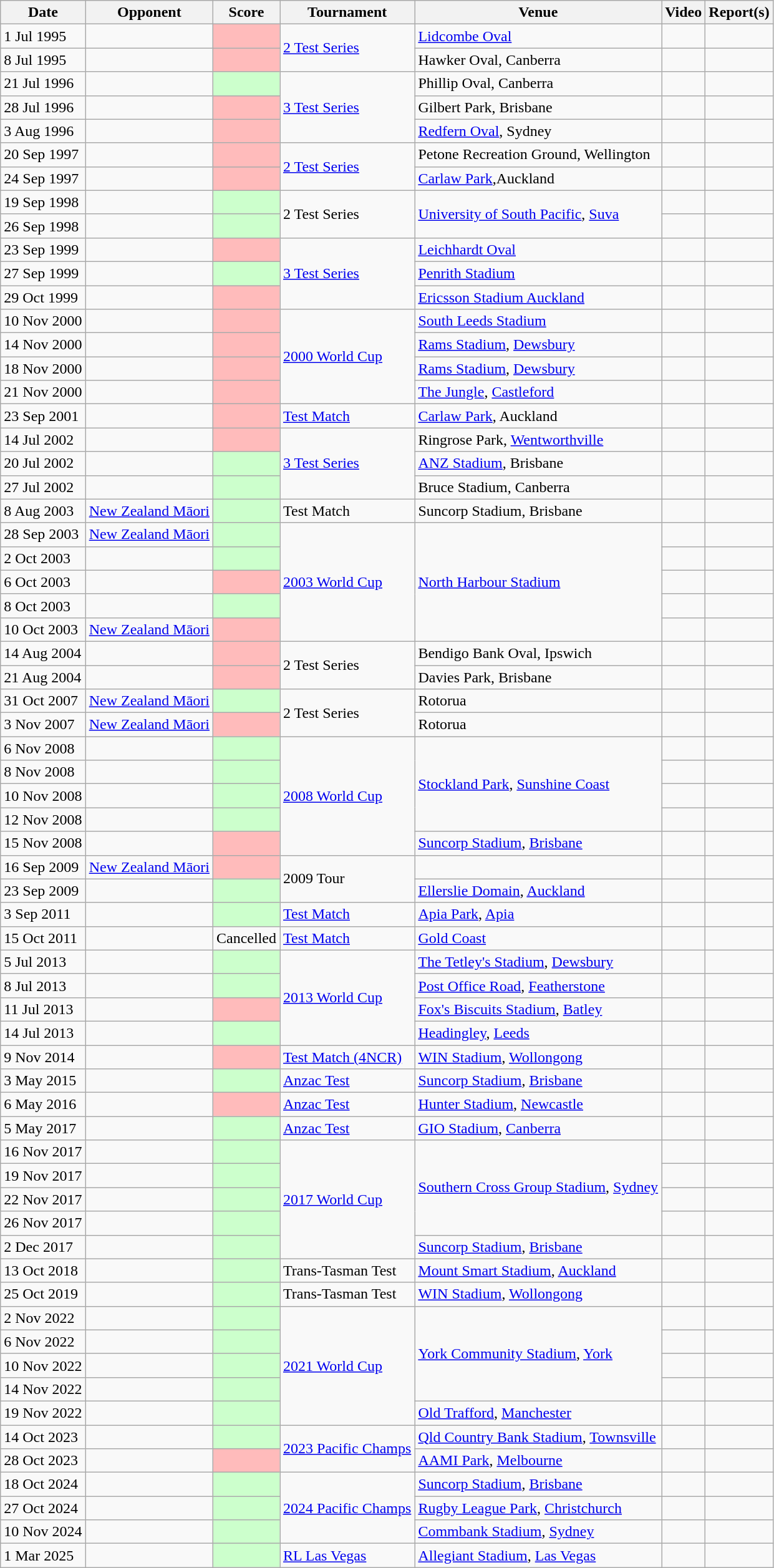<table class=wikitable>
<tr>
<th>Date</th>
<th>Opponent</th>
<th>Score</th>
<th>Tournament</th>
<th>Venue</th>
<th>Video</th>
<th>Report(s)</th>
</tr>
<tr>
<td>1 Jul 1995</td>
<td></td>
<td bgcolor="#FFBBBB"></td>
<td rowspan=2><a href='#'>2 Test Series</a></td>
<td> <a href='#'>Lidcombe Oval</a></td>
<td align=center></td>
<td></td>
</tr>
<tr>
<td>8 Jul 1995</td>
<td></td>
<td bgcolor="#FFBBBB"></td>
<td> Hawker Oval, Canberra</td>
<td align=center></td>
<td></td>
</tr>
<tr>
<td>21 Jul 1996</td>
<td></td>
<td bgcolor="#CCFFCC"></td>
<td rowspan=3><a href='#'>3 Test Series</a></td>
<td> Phillip Oval, Canberra</td>
<td align=center></td>
<td></td>
</tr>
<tr>
<td>28 Jul 1996</td>
<td></td>
<td bgcolor="#FFBBBB"></td>
<td> Gilbert Park, Brisbane</td>
<td align=center></td>
<td></td>
</tr>
<tr>
<td>3 Aug 1996</td>
<td></td>
<td bgcolor="#FFBBBB"></td>
<td> <a href='#'>Redfern Oval</a>, Sydney</td>
<td align=center></td>
<td></td>
</tr>
<tr>
<td>20 Sep 1997</td>
<td></td>
<td bgcolor="#FFBBBB"></td>
<td rowspan=2><a href='#'>2 Test Series</a></td>
<td> Petone Recreation Ground, Wellington</td>
<td align=center></td>
<td></td>
</tr>
<tr>
<td>24 Sep 1997</td>
<td></td>
<td bgcolor="#FFBBBB"></td>
<td> <a href='#'>Carlaw Park</a>,Auckland</td>
<td align=center></td>
<td></td>
</tr>
<tr>
<td>19 Sep 1998</td>
<td></td>
<td bgcolor="#CCFFCC"></td>
<td rowspan=2>2 Test Series</td>
<td rowspan=2> <a href='#'>University of South Pacific</a>, <a href='#'>Suva</a></td>
<td align=center></td>
<td></td>
</tr>
<tr>
<td>26 Sep 1998</td>
<td></td>
<td bgcolor="#CCFFCC"></td>
<td align=center></td>
<td></td>
</tr>
<tr>
<td>23 Sep 1999</td>
<td></td>
<td bgcolor="#FFBBBB"></td>
<td rowspan=3><a href='#'>3 Test Series</a></td>
<td> <a href='#'>Leichhardt Oval</a></td>
<td align=center></td>
<td></td>
</tr>
<tr>
<td>27 Sep 1999</td>
<td></td>
<td bgcolor="#CCFFCC"></td>
<td> <a href='#'>Penrith Stadium</a></td>
<td align=center></td>
<td></td>
</tr>
<tr>
<td>29 Oct 1999</td>
<td></td>
<td bgcolor="#FFBBBB"></td>
<td> <a href='#'>Ericsson Stadium Auckland</a></td>
<td align=center></td>
<td></td>
</tr>
<tr>
<td>10 Nov 2000</td>
<td></td>
<td bgcolor="#FFBBBB"></td>
<td rowspan=4><a href='#'>2000 World Cup</a></td>
<td> <a href='#'>South Leeds Stadium</a></td>
<td align=center></td>
<td></td>
</tr>
<tr>
<td>14 Nov 2000</td>
<td></td>
<td bgcolor="#FFBBBB"></td>
<td> <a href='#'>Rams Stadium</a>, <a href='#'>Dewsbury</a></td>
<td align=center></td>
<td></td>
</tr>
<tr>
<td>18 Nov 2000</td>
<td></td>
<td bgcolor="#FFBBBB"></td>
<td> <a href='#'>Rams Stadium</a>, <a href='#'>Dewsbury</a></td>
<td align=center></td>
<td></td>
</tr>
<tr>
<td>21 Nov 2000</td>
<td></td>
<td bgcolor="#FFBBBB"></td>
<td> <a href='#'>The Jungle</a>, <a href='#'>Castleford</a></td>
<td align=center></td>
<td></td>
</tr>
<tr>
<td>23 Sep 2001</td>
<td></td>
<td bgcolor="#FFBBBB"></td>
<td><a href='#'>Test Match</a></td>
<td> <a href='#'>Carlaw Park</a>, Auckland</td>
<td align=center></td>
<td></td>
</tr>
<tr>
<td>14 Jul 2002</td>
<td></td>
<td bgcolor="#FFBBBB"></td>
<td rowspan=3><a href='#'>3 Test Series</a></td>
<td> Ringrose Park, <a href='#'>Wentworthville</a></td>
<td align=center></td>
<td></td>
</tr>
<tr>
<td>20 Jul 2002</td>
<td></td>
<td bgcolor="#CCFFCC"></td>
<td> <a href='#'>ANZ Stadium</a>, Brisbane</td>
<td align=center></td>
<td></td>
</tr>
<tr>
<td>27 Jul 2002</td>
<td></td>
<td bgcolor="#CCFFCC"></td>
<td> Bruce Stadium, Canberra</td>
<td align=center></td>
<td></td>
</tr>
<tr>
<td>8 Aug 2003</td>
<td> <a href='#'>New Zealand Māori</a></td>
<td bgcolor="#CCFFCC"></td>
<td>Test Match</td>
<td> Suncorp Stadium, Brisbane</td>
<td align=center></td>
<td></td>
</tr>
<tr>
<td>28 Sep 2003</td>
<td> <a href='#'>New Zealand Māori</a></td>
<td bgcolor="#CCFFCC"></td>
<td rowspan=5><a href='#'>2003 World Cup</a></td>
<td rowspan=5> <a href='#'>North Harbour Stadium</a></td>
<td align=center></td>
<td></td>
</tr>
<tr>
<td>2 Oct 2003</td>
<td></td>
<td bgcolor="#CCFFCC"></td>
<td align=center></td>
<td></td>
</tr>
<tr>
<td>6 Oct 2003</td>
<td></td>
<td bgcolor="#FFBBBB"></td>
<td align=center></td>
<td></td>
</tr>
<tr>
<td>8 Oct 2003</td>
<td></td>
<td bgcolor="#CCFFCC"></td>
<td align=center></td>
<td></td>
</tr>
<tr>
<td>10 Oct 2003</td>
<td> <a href='#'>New Zealand Māori</a></td>
<td bgcolor="#FFBBBB"></td>
<td align=center></td>
<td></td>
</tr>
<tr>
<td>14 Aug 2004</td>
<td></td>
<td bgcolor="#FFBBBB"></td>
<td rowspan=2>2 Test Series</td>
<td> Bendigo  Bank Oval, Ipswich</td>
<td align=center></td>
<td></td>
</tr>
<tr>
<td>21 Aug 2004</td>
<td></td>
<td bgcolor="#FFBBBB"></td>
<td> Davies Park, Brisbane</td>
<td align=center></td>
<td></td>
</tr>
<tr>
<td>31 Oct 2007</td>
<td> <a href='#'>New Zealand Māori</a></td>
<td bgcolor="#CCFFCC"></td>
<td rowspan=2>2 Test Series</td>
<td> Rotorua</td>
<td align=center></td>
<td></td>
</tr>
<tr>
<td>3 Nov 2007</td>
<td> <a href='#'>New Zealand Māori</a></td>
<td bgcolor="#FFBBBB"></td>
<td> Rotorua</td>
<td align=center></td>
<td></td>
</tr>
<tr>
<td>6 Nov 2008</td>
<td></td>
<td bgcolor="#CCFFCC"></td>
<td rowspan=5><a href='#'>2008 World Cup</a></td>
<td rowspan=4> <a href='#'>Stockland Park</a>, <a href='#'>Sunshine Coast</a></td>
<td align=center></td>
<td></td>
</tr>
<tr>
<td>8 Nov 2008</td>
<td></td>
<td bgcolor="#CCFFCC"></td>
<td align=center></td>
<td></td>
</tr>
<tr>
<td>10 Nov 2008</td>
<td></td>
<td bgcolor="#CCFFCC"></td>
<td align=center></td>
<td></td>
</tr>
<tr>
<td>12 Nov 2008</td>
<td></td>
<td bgcolor="#CCFFCC"></td>
<td align=center></td>
<td></td>
</tr>
<tr>
<td>15 Nov 2008</td>
<td></td>
<td bgcolor="#FFBBBB"></td>
<td> <a href='#'>Suncorp Stadium</a>, <a href='#'>Brisbane</a></td>
<td align=center></td>
<td></td>
</tr>
<tr>
<td>16 Sep 2009</td>
<td> <a href='#'>New Zealand Māori</a></td>
<td bgcolor="#FFBBBB"></td>
<td rowspan=2>2009 Tour</td>
<td></td>
<td align=center></td>
<td></td>
</tr>
<tr>
<td>23 Sep 2009</td>
<td></td>
<td bgcolor="#CCFFCC"></td>
<td> <a href='#'>Ellerslie Domain</a>, <a href='#'>Auckland</a></td>
<td align=center></td>
<td></td>
</tr>
<tr>
<td>3 Sep 2011</td>
<td></td>
<td bgcolor="#CCFFCC"></td>
<td><a href='#'>Test Match</a></td>
<td> <a href='#'>Apia Park</a>, <a href='#'>Apia</a></td>
<td align=center></td>
<td></td>
</tr>
<tr>
<td>15 Oct 2011</td>
<td></td>
<td>Cancelled</td>
<td><a href='#'>Test Match</a></td>
<td> <a href='#'>Gold Coast</a></td>
<td align=center></td>
<td></td>
</tr>
<tr>
<td>5 Jul 2013</td>
<td></td>
<td bgcolor="#CCFFCC"></td>
<td rowspan=4><a href='#'>2013 World Cup</a></td>
<td> <a href='#'>The Tetley's Stadium</a>, <a href='#'>Dewsbury</a></td>
<td align=center></td>
<td></td>
</tr>
<tr>
<td>8 Jul 2013</td>
<td></td>
<td bgcolor="#CCFFCC"></td>
<td> <a href='#'>Post Office Road</a>, <a href='#'>Featherstone</a></td>
<td align=center></td>
<td></td>
</tr>
<tr>
<td>11 Jul 2013</td>
<td></td>
<td bgcolor="#FFBBBB"></td>
<td> <a href='#'>Fox's Biscuits Stadium</a>, <a href='#'>Batley</a></td>
<td align=center></td>
<td></td>
</tr>
<tr>
<td>14 Jul 2013</td>
<td></td>
<td bgcolor="#CCFFCC"></td>
<td> <a href='#'>Headingley</a>, <a href='#'>Leeds</a></td>
<td align=center></td>
<td></td>
</tr>
<tr>
<td>9 Nov 2014</td>
<td></td>
<td bgcolor="#FFBBBB"></td>
<td><a href='#'>Test Match (4NCR)</a></td>
<td> <a href='#'>WIN Stadium</a>, <a href='#'>Wollongong</a></td>
<td align=center></td>
<td></td>
</tr>
<tr>
<td>3 May 2015</td>
<td></td>
<td bgcolor="#CCFFCC"></td>
<td><a href='#'>Anzac Test</a></td>
<td> <a href='#'>Suncorp Stadium</a>, <a href='#'>Brisbane</a></td>
<td align=center></td>
<td></td>
</tr>
<tr>
<td>6 May 2016</td>
<td></td>
<td bgcolor="#FFBBBB"></td>
<td><a href='#'>Anzac Test</a></td>
<td> <a href='#'>Hunter Stadium</a>, <a href='#'>Newcastle</a></td>
<td align=center></td>
<td></td>
</tr>
<tr>
<td>5 May 2017</td>
<td></td>
<td bgcolor="#CCFFCC"></td>
<td><a href='#'>Anzac Test</a></td>
<td> <a href='#'>GIO Stadium</a>, <a href='#'>Canberra</a></td>
<td align=center></td>
<td></td>
</tr>
<tr>
<td>16 Nov 2017</td>
<td></td>
<td bgcolor="#CCFFCC"></td>
<td rowspan=5><a href='#'>2017 World Cup</a></td>
<td rowspan=4> <a href='#'>Southern Cross Group Stadium</a>, <a href='#'>Sydney</a></td>
<td align=center></td>
<td></td>
</tr>
<tr>
<td>19 Nov 2017</td>
<td></td>
<td bgcolor="#CCFFCC"></td>
<td align=center></td>
<td></td>
</tr>
<tr>
<td>22 Nov 2017</td>
<td></td>
<td bgcolor="#CCFFCC"></td>
<td align=center></td>
<td></td>
</tr>
<tr>
<td>26 Nov 2017</td>
<td></td>
<td bgcolor="#CCFFCC"></td>
<td align=center></td>
<td></td>
</tr>
<tr>
<td>2 Dec 2017</td>
<td></td>
<td bgcolor="#CCFFCC"></td>
<td> <a href='#'>Suncorp Stadium</a>, <a href='#'>Brisbane</a></td>
<td align=center></td>
<td></td>
</tr>
<tr>
<td>13 Oct 2018</td>
<td></td>
<td bgcolor="#CCFFCC"></td>
<td>Trans-Tasman Test</td>
<td> <a href='#'>Mount Smart Stadium</a>, <a href='#'>Auckland</a></td>
<td align=center></td>
<td></td>
</tr>
<tr>
<td>25 Oct 2019</td>
<td></td>
<td bgcolor="#CCFFCC"></td>
<td>Trans-Tasman Test</td>
<td> <a href='#'>WIN Stadium</a>, <a href='#'>Wollongong</a></td>
<td align=center></td>
<td></td>
</tr>
<tr>
<td>2 Nov 2022</td>
<td></td>
<td bgcolor="#CCFFCC"></td>
<td rowspan=5><a href='#'>2021 World Cup</a></td>
<td rowspan=4> <a href='#'>York Community Stadium</a>, <a href='#'>York</a></td>
<td align=center></td>
<td></td>
</tr>
<tr>
<td>6 Nov 2022</td>
<td></td>
<td bgcolor="#CCFFCC"></td>
<td align=center></td>
<td></td>
</tr>
<tr>
<td>10 Nov 2022</td>
<td></td>
<td bgcolor="#CCFFCC"></td>
<td align=center></td>
<td></td>
</tr>
<tr>
<td>14 Nov 2022</td>
<td></td>
<td bgcolor="#CCFFCC"></td>
<td align=center></td>
<td></td>
</tr>
<tr>
<td>19 Nov 2022</td>
<td></td>
<td bgcolor="#CCFFCC"></td>
<td> <a href='#'>Old Trafford</a>, <a href='#'>Manchester</a></td>
<td align=center></td>
<td></td>
</tr>
<tr>
<td>14 Oct 2023</td>
<td></td>
<td bgcolor="#CCFFCC"></td>
<td rowspan=2><a href='#'>2023 Pacific Champs</a></td>
<td> <a href='#'>Qld Country Bank Stadium</a>, <a href='#'>Townsville</a></td>
<td align=center></td>
<td></td>
</tr>
<tr>
<td>28 Oct 2023</td>
<td></td>
<td bgcolor="#FFBBBB"></td>
<td> <a href='#'>AAMI Park</a>, <a href='#'>Melbourne</a></td>
<td align=center></td>
<td></td>
</tr>
<tr>
<td>18 Oct 2024</td>
<td></td>
<td bgcolor="#CCFFCC"></td>
<td rowspan=3><a href='#'>2024 Pacific Champs</a></td>
<td> <a href='#'>Suncorp Stadium</a>, <a href='#'>Brisbane</a></td>
<td align=center></td>
<td></td>
</tr>
<tr>
<td>27 Oct 2024</td>
<td></td>
<td bgcolor="#CCFFCC"></td>
<td> <a href='#'>Rugby League Park</a>, <a href='#'>Christchurch</a></td>
<td align=center></td>
<td></td>
</tr>
<tr>
<td>10 Nov 2024</td>
<td></td>
<td bgcolor="#CCFFCC"></td>
<td> <a href='#'>Commbank Stadium</a>, <a href='#'>Sydney</a></td>
<td align=center></td>
<td></td>
</tr>
<tr>
<td>1 Mar 2025</td>
<td></td>
<td bgcolor="#CCFFCC"></td>
<td><a href='#'>RL Las Vegas</a></td>
<td> <a href='#'>Allegiant Stadium</a>, <a href='#'>Las Vegas</a></td>
<td align=center></td>
<td></td>
</tr>
</table>
